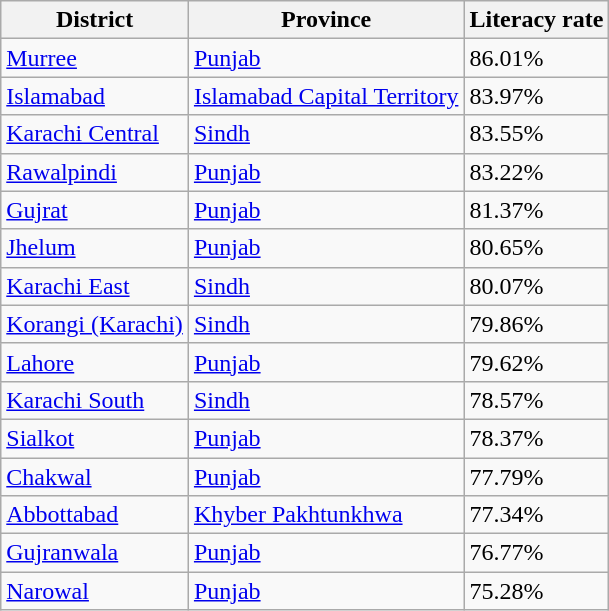<table class="wikitable sortable static-row-numbers static-row-header-hash">
<tr>
<th>District</th>
<th>Province</th>
<th>Literacy rate</th>
</tr>
<tr>
<td><a href='#'>Murree</a></td>
<td><a href='#'>Punjab</a></td>
<td>86.01%</td>
</tr>
<tr>
<td><a href='#'>Islamabad</a></td>
<td><a href='#'>Islamabad Capital Territory</a></td>
<td>83.97%</td>
</tr>
<tr>
<td><a href='#'>Karachi Central</a></td>
<td><a href='#'>Sindh</a></td>
<td>83.55%</td>
</tr>
<tr>
<td><a href='#'>Rawalpindi</a></td>
<td><a href='#'>Punjab</a></td>
<td>83.22%</td>
</tr>
<tr>
<td><a href='#'>Gujrat</a></td>
<td><a href='#'>Punjab</a></td>
<td>81.37%</td>
</tr>
<tr>
<td><a href='#'>Jhelum</a></td>
<td><a href='#'>Punjab</a></td>
<td>80.65%</td>
</tr>
<tr>
<td><a href='#'>Karachi East</a></td>
<td><a href='#'>Sindh</a></td>
<td>80.07%</td>
</tr>
<tr>
<td><a href='#'>Korangi (Karachi)</a></td>
<td><a href='#'>Sindh</a></td>
<td>79.86%</td>
</tr>
<tr>
<td><a href='#'>Lahore</a></td>
<td><a href='#'>Punjab</a></td>
<td>79.62%</td>
</tr>
<tr>
<td><a href='#'>Karachi South</a></td>
<td><a href='#'>Sindh</a></td>
<td>78.57%</td>
</tr>
<tr>
<td><a href='#'>Sialkot</a></td>
<td><a href='#'>Punjab</a></td>
<td>78.37%</td>
</tr>
<tr>
<td><a href='#'>Chakwal</a></td>
<td><a href='#'>Punjab</a></td>
<td>77.79%</td>
</tr>
<tr>
<td><a href='#'>Abbottabad</a></td>
<td><a href='#'>Khyber Pakhtunkhwa</a></td>
<td>77.34%</td>
</tr>
<tr>
<td><a href='#'>Gujranwala</a></td>
<td><a href='#'>Punjab</a></td>
<td>76.77%</td>
</tr>
<tr>
<td><a href='#'>Narowal</a></td>
<td><a href='#'>Punjab</a></td>
<td>75.28%</td>
</tr>
</table>
